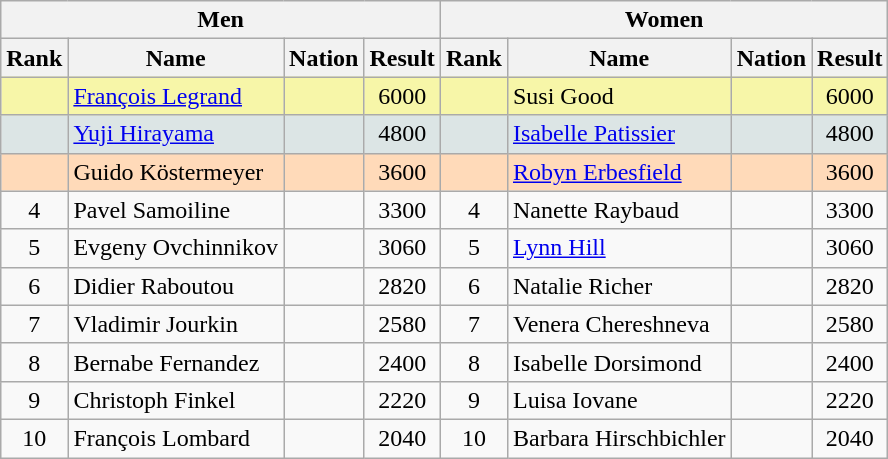<table class="wikitable" style="text-align:center">
<tr>
<th colspan="4">Men</th>
<th colspan="4">Women</th>
</tr>
<tr>
<th>Rank</th>
<th>Name</th>
<th>Nation</th>
<th>Result</th>
<th>Rank</th>
<th>Name</th>
<th>Nation</th>
<th>Result</th>
</tr>
<tr bgcolor="#F7F6A8">
<td></td>
<td align="left"><a href='#'>François Legrand</a></td>
<td align="left"></td>
<td>6000</td>
<td></td>
<td align="left">Susi Good</td>
<td align="left"></td>
<td>6000</td>
</tr>
<tr bgcolor="#DCE5E5">
<td></td>
<td align="left"><a href='#'>Yuji Hirayama</a></td>
<td align="left"></td>
<td>4800</td>
<td></td>
<td align="left"><a href='#'>Isabelle Patissier</a></td>
<td align="left"></td>
<td>4800</td>
</tr>
<tr bgcolor="#FFDAB9">
<td></td>
<td align="left">Guido Köstermeyer</td>
<td align="left"></td>
<td>3600</td>
<td></td>
<td align="left"><a href='#'>Robyn Erbesfield</a></td>
<td align="left"></td>
<td>3600</td>
</tr>
<tr>
<td align="center">4</td>
<td align="left">Pavel Samoiline</td>
<td align="left"></td>
<td>3300</td>
<td>4</td>
<td align="left">Nanette Raybaud</td>
<td align="left"></td>
<td>3300</td>
</tr>
<tr>
<td align="center">5</td>
<td align="left">Evgeny Ovchinnikov</td>
<td align="left"></td>
<td>3060</td>
<td>5</td>
<td align="left"><a href='#'>Lynn Hill</a></td>
<td align="left"></td>
<td>3060</td>
</tr>
<tr>
<td align="center">6</td>
<td align="left">Didier Raboutou</td>
<td align="left"></td>
<td>2820</td>
<td>6</td>
<td align="left">Natalie Richer</td>
<td align="left"></td>
<td>2820</td>
</tr>
<tr>
<td align="center">7</td>
<td align="left">Vladimir Jourkin</td>
<td align="left"></td>
<td>2580</td>
<td>7</td>
<td align="left">Venera Chereshneva</td>
<td align="left"></td>
<td>2580</td>
</tr>
<tr>
<td align="center">8</td>
<td align="left">Bernabe Fernandez</td>
<td align="left"></td>
<td>2400</td>
<td>8</td>
<td align="left">Isabelle Dorsimond</td>
<td align="left"></td>
<td>2400</td>
</tr>
<tr>
<td>9</td>
<td align="left">Christoph Finkel</td>
<td align="left"></td>
<td>2220</td>
<td>9</td>
<td align="left">Luisa Iovane</td>
<td align="left"></td>
<td>2220</td>
</tr>
<tr>
<td>10</td>
<td align="left">François Lombard</td>
<td align="left"></td>
<td>2040</td>
<td>10</td>
<td align="left">Barbara Hirschbichler</td>
<td align="left"></td>
<td>2040</td>
</tr>
</table>
